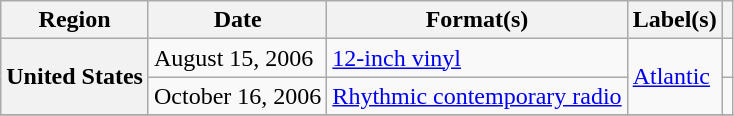<table class="wikitable plainrowheaders">
<tr>
<th scope="col">Region</th>
<th scope="col">Date</th>
<th scope="col">Format(s)</th>
<th scope="col">Label(s)</th>
<th scope="col"></th>
</tr>
<tr>
<th rowspan="2" scope="row">United States</th>
<td>August 15, 2006</td>
<td><a href='#'>12-inch vinyl</a></td>
<td rowspan="2"><a href='#'>Atlantic</a></td>
<td align="center"></td>
</tr>
<tr>
<td>October 16, 2006</td>
<td><a href='#'>Rhythmic contemporary radio</a></td>
<td align="center"></td>
</tr>
<tr>
</tr>
</table>
